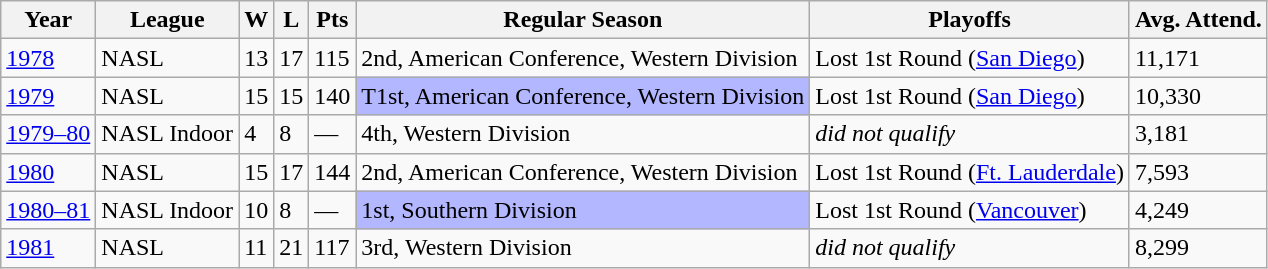<table class="wikitable">
<tr>
<th>Year</th>
<th>League</th>
<th>W</th>
<th>L</th>
<th>Pts</th>
<th>Regular Season</th>
<th>Playoffs</th>
<th>Avg. Attend.</th>
</tr>
<tr>
<td><a href='#'>1978</a></td>
<td>NASL</td>
<td>13</td>
<td>17</td>
<td>115</td>
<td>2nd, American Conference, Western Division</td>
<td>Lost 1st Round (<a href='#'>San Diego</a>)</td>
<td>11,171</td>
</tr>
<tr>
<td><a href='#'>1979</a></td>
<td>NASL</td>
<td>15</td>
<td>15</td>
<td>140</td>
<td bgcolor="B3B7FF">T1st, American Conference, Western Division</td>
<td>Lost 1st Round (<a href='#'>San Diego</a>)</td>
<td>10,330</td>
</tr>
<tr>
<td><a href='#'>1979–80</a></td>
<td>NASL Indoor</td>
<td>4</td>
<td>8</td>
<td>—</td>
<td>4th, Western Division</td>
<td><em>did not qualify</em></td>
<td>3,181</td>
</tr>
<tr>
<td><a href='#'>1980</a></td>
<td>NASL</td>
<td>15</td>
<td>17</td>
<td>144</td>
<td>2nd, American Conference, Western Division</td>
<td>Lost 1st Round (<a href='#'>Ft. Lauderdale</a>)</td>
<td>7,593</td>
</tr>
<tr>
<td><a href='#'>1980–81</a></td>
<td>NASL Indoor</td>
<td>10</td>
<td>8</td>
<td>—</td>
<td bgcolor="B3B7FF">1st, Southern Division</td>
<td>Lost 1st Round (<a href='#'>Vancouver</a>)</td>
<td>4,249</td>
</tr>
<tr>
<td><a href='#'>1981</a></td>
<td>NASL</td>
<td>11</td>
<td>21</td>
<td>117</td>
<td>3rd, Western Division</td>
<td><em>did not qualify</em></td>
<td>8,299</td>
</tr>
</table>
